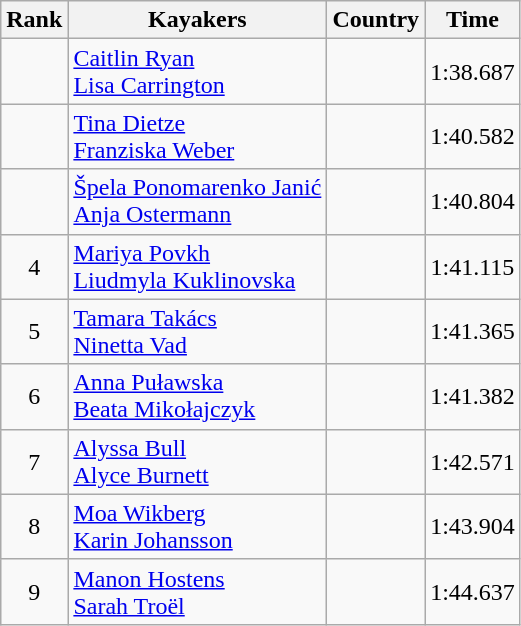<table class="wikitable" style="text-align:center">
<tr>
<th>Rank</th>
<th>Kayakers</th>
<th>Country</th>
<th>Time</th>
</tr>
<tr>
<td></td>
<td align="left"><a href='#'>Caitlin Ryan</a><br><a href='#'>Lisa Carrington</a></td>
<td align="left"></td>
<td>1:38.687</td>
</tr>
<tr>
<td></td>
<td align="left"><a href='#'>Tina Dietze</a><br><a href='#'>Franziska Weber</a></td>
<td align="left"></td>
<td>1:40.582</td>
</tr>
<tr>
<td></td>
<td align="left"><a href='#'>Špela Ponomarenko Janić</a><br><a href='#'>Anja Ostermann</a></td>
<td align="left"></td>
<td>1:40.804</td>
</tr>
<tr>
<td>4</td>
<td align="left"><a href='#'>Mariya Povkh</a><br><a href='#'>Liudmyla Kuklinovska</a></td>
<td align="left"></td>
<td>1:41.115</td>
</tr>
<tr>
<td>5</td>
<td align="left"><a href='#'>Tamara Takács</a><br><a href='#'>Ninetta Vad</a></td>
<td align="left"></td>
<td>1:41.365</td>
</tr>
<tr>
<td>6</td>
<td align="left"><a href='#'>Anna Puławska</a><br><a href='#'>Beata Mikołajczyk</a></td>
<td align="left"></td>
<td>1:41.382</td>
</tr>
<tr>
<td>7</td>
<td align="left"><a href='#'>Alyssa Bull</a><br><a href='#'>Alyce Burnett</a></td>
<td align="left"></td>
<td>1:42.571</td>
</tr>
<tr>
<td>8</td>
<td align="left"><a href='#'>Moa Wikberg</a><br><a href='#'>Karin Johansson</a></td>
<td align="left"></td>
<td>1:43.904</td>
</tr>
<tr>
<td>9</td>
<td align="left"><a href='#'>Manon Hostens</a><br><a href='#'>Sarah Troël</a></td>
<td align="left"></td>
<td>1:44.637</td>
</tr>
</table>
